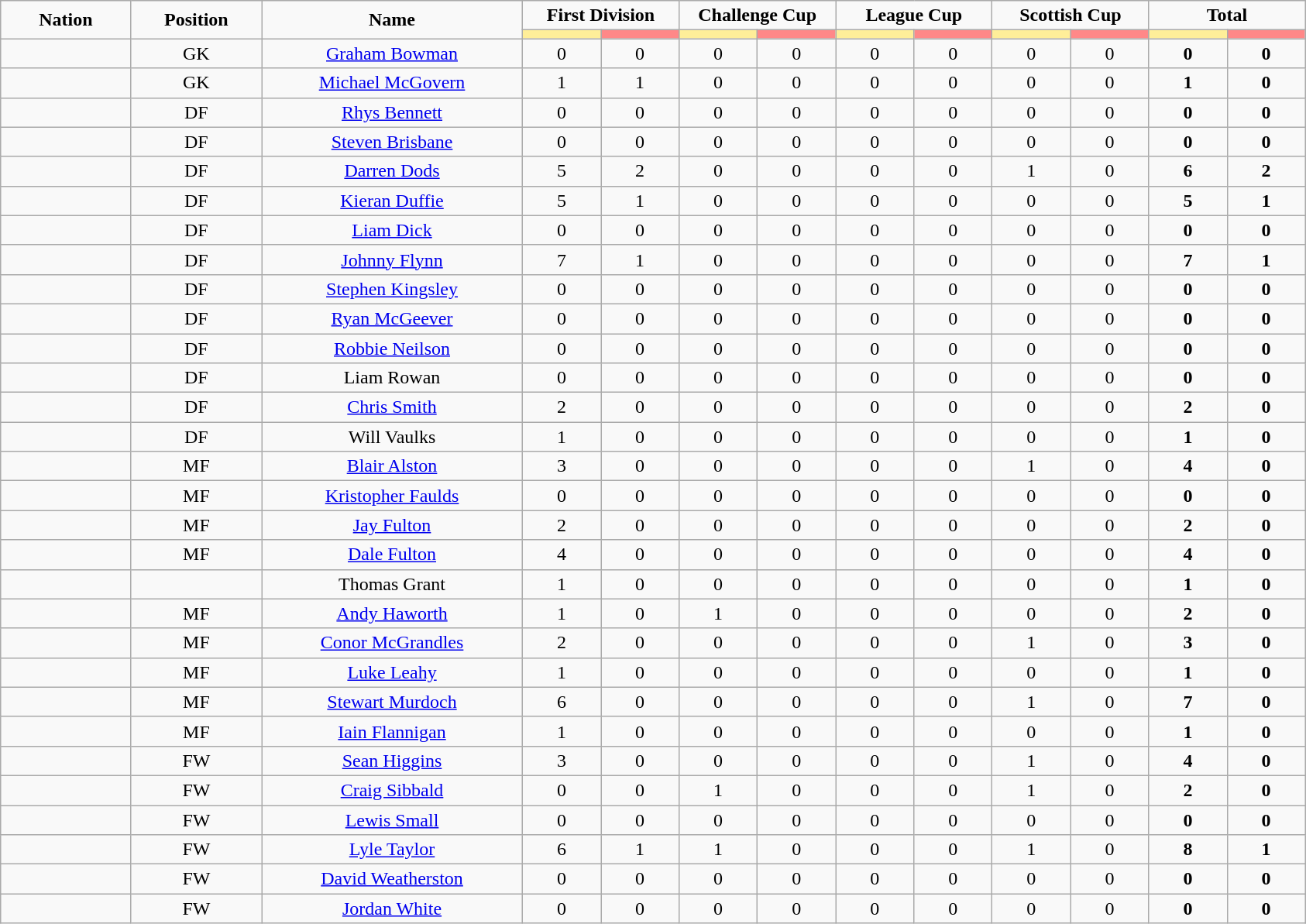<table class="wikitable" style="text-align:center;">
<tr style="text-align:center;">
<td rowspan="2"  style="width:10%; "><strong>Nation</strong></td>
<td rowspan="2"  style="width:10%; "><strong>Position</strong></td>
<td rowspan="2"  style="width:20%; "><strong>Name</strong></td>
<td colspan="2"><strong>First Division</strong></td>
<td colspan="2"><strong>Challenge Cup</strong></td>
<td colspan="2"><strong>League Cup</strong></td>
<td colspan="2"><strong>Scottish Cup</strong></td>
<td colspan="2"><strong>Total </strong></td>
</tr>
<tr>
<th style="width:60px; background:#fe9;"></th>
<th style="width:60px; background:#ff8888;"></th>
<th style="width:60px; background:#fe9;"></th>
<th style="width:60px; background:#ff8888;"></th>
<th style="width:60px; background:#fe9;"></th>
<th style="width:60px; background:#ff8888;"></th>
<th style="width:60px; background:#fe9;"></th>
<th style="width:60px; background:#ff8888;"></th>
<th style="width:60px; background:#fe9;"></th>
<th style="width:60px; background:#ff8888;"></th>
</tr>
<tr>
<td></td>
<td>GK</td>
<td><a href='#'>Graham Bowman</a></td>
<td>0</td>
<td>0</td>
<td>0</td>
<td>0</td>
<td>0</td>
<td>0</td>
<td>0</td>
<td>0</td>
<td><strong>0</strong></td>
<td><strong>0</strong></td>
</tr>
<tr>
<td></td>
<td>GK</td>
<td><a href='#'>Michael McGovern</a></td>
<td>1</td>
<td>1</td>
<td>0</td>
<td>0</td>
<td>0</td>
<td>0</td>
<td>0</td>
<td>0</td>
<td><strong>1</strong></td>
<td><strong>0</strong></td>
</tr>
<tr>
<td></td>
<td>DF</td>
<td><a href='#'>Rhys Bennett</a></td>
<td>0</td>
<td>0</td>
<td>0</td>
<td>0</td>
<td>0</td>
<td>0</td>
<td>0</td>
<td>0</td>
<td><strong>0</strong></td>
<td><strong>0</strong></td>
</tr>
<tr>
<td></td>
<td>DF</td>
<td><a href='#'>Steven Brisbane</a></td>
<td>0</td>
<td>0</td>
<td>0</td>
<td>0</td>
<td>0</td>
<td>0</td>
<td>0</td>
<td>0</td>
<td><strong>0</strong></td>
<td><strong>0</strong></td>
</tr>
<tr>
<td></td>
<td>DF</td>
<td><a href='#'>Darren Dods</a></td>
<td>5</td>
<td>2</td>
<td>0</td>
<td>0</td>
<td>0</td>
<td>0</td>
<td>1</td>
<td>0</td>
<td><strong>6</strong></td>
<td><strong>2</strong></td>
</tr>
<tr>
<td></td>
<td>DF</td>
<td><a href='#'>Kieran Duffie</a></td>
<td>5</td>
<td>1</td>
<td>0</td>
<td>0</td>
<td>0</td>
<td>0</td>
<td>0</td>
<td>0</td>
<td><strong>5</strong></td>
<td><strong>1</strong></td>
</tr>
<tr>
<td></td>
<td>DF</td>
<td><a href='#'>Liam Dick</a></td>
<td>0</td>
<td>0</td>
<td>0</td>
<td>0</td>
<td>0</td>
<td>0</td>
<td>0</td>
<td>0</td>
<td><strong>0</strong></td>
<td><strong>0</strong></td>
</tr>
<tr>
<td></td>
<td>DF</td>
<td><a href='#'>Johnny Flynn</a></td>
<td>7</td>
<td>1</td>
<td>0</td>
<td>0</td>
<td>0</td>
<td>0</td>
<td>0</td>
<td>0</td>
<td><strong>7</strong></td>
<td><strong>1</strong></td>
</tr>
<tr>
<td></td>
<td>DF</td>
<td><a href='#'>Stephen Kingsley</a></td>
<td>0</td>
<td>0</td>
<td>0</td>
<td>0</td>
<td>0</td>
<td>0</td>
<td>0</td>
<td>0</td>
<td><strong>0</strong></td>
<td><strong>0</strong></td>
</tr>
<tr>
<td></td>
<td>DF</td>
<td><a href='#'>Ryan McGeever</a></td>
<td>0</td>
<td>0</td>
<td>0</td>
<td>0</td>
<td>0</td>
<td>0</td>
<td>0</td>
<td>0</td>
<td><strong>0</strong></td>
<td><strong>0</strong></td>
</tr>
<tr>
<td></td>
<td>DF</td>
<td><a href='#'>Robbie Neilson</a></td>
<td>0</td>
<td>0</td>
<td>0</td>
<td>0</td>
<td>0</td>
<td>0</td>
<td>0</td>
<td>0</td>
<td><strong>0</strong></td>
<td><strong>0</strong></td>
</tr>
<tr>
<td></td>
<td>DF</td>
<td>Liam Rowan</td>
<td>0</td>
<td>0</td>
<td>0</td>
<td>0</td>
<td>0</td>
<td>0</td>
<td>0</td>
<td>0</td>
<td><strong>0</strong></td>
<td><strong>0</strong></td>
</tr>
<tr>
<td></td>
<td>DF</td>
<td><a href='#'>Chris Smith</a></td>
<td>2</td>
<td>0</td>
<td>0</td>
<td>0</td>
<td>0</td>
<td>0</td>
<td>0</td>
<td>0</td>
<td><strong>2</strong></td>
<td><strong>0</strong></td>
</tr>
<tr>
<td></td>
<td>DF</td>
<td>Will Vaulks</td>
<td>1</td>
<td>0</td>
<td>0</td>
<td>0</td>
<td>0</td>
<td>0</td>
<td>0</td>
<td>0</td>
<td><strong>1</strong></td>
<td><strong>0</strong></td>
</tr>
<tr>
<td></td>
<td>MF</td>
<td><a href='#'>Blair Alston</a></td>
<td>3</td>
<td>0</td>
<td>0</td>
<td>0</td>
<td>0</td>
<td>0</td>
<td>1</td>
<td>0</td>
<td><strong>4</strong></td>
<td><strong>0</strong></td>
</tr>
<tr>
<td></td>
<td>MF</td>
<td><a href='#'>Kristopher Faulds</a></td>
<td>0</td>
<td>0</td>
<td>0</td>
<td>0</td>
<td>0</td>
<td>0</td>
<td>0</td>
<td>0</td>
<td><strong>0</strong></td>
<td><strong>0</strong></td>
</tr>
<tr>
<td></td>
<td>MF</td>
<td><a href='#'>Jay Fulton</a></td>
<td>2</td>
<td>0</td>
<td>0</td>
<td>0</td>
<td>0</td>
<td>0</td>
<td>0</td>
<td>0</td>
<td><strong>2</strong></td>
<td><strong>0</strong></td>
</tr>
<tr>
<td></td>
<td>MF</td>
<td><a href='#'>Dale Fulton</a></td>
<td>4</td>
<td>0</td>
<td>0</td>
<td>0</td>
<td>0</td>
<td>0</td>
<td>0</td>
<td>0</td>
<td><strong>4</strong></td>
<td><strong>0</strong></td>
</tr>
<tr>
<td></td>
<td></td>
<td>Thomas Grant</td>
<td>1</td>
<td>0</td>
<td>0</td>
<td>0</td>
<td>0</td>
<td>0</td>
<td>0</td>
<td>0</td>
<td><strong>1</strong></td>
<td><strong>0</strong></td>
</tr>
<tr>
<td></td>
<td>MF</td>
<td><a href='#'>Andy Haworth</a></td>
<td>1</td>
<td>0</td>
<td>1</td>
<td>0</td>
<td>0</td>
<td>0</td>
<td>0</td>
<td>0</td>
<td><strong>2</strong></td>
<td><strong>0</strong></td>
</tr>
<tr>
<td></td>
<td>MF</td>
<td><a href='#'>Conor McGrandles</a></td>
<td>2</td>
<td>0</td>
<td>0</td>
<td>0</td>
<td>0</td>
<td>0</td>
<td>1</td>
<td>0</td>
<td><strong>3</strong></td>
<td><strong>0</strong></td>
</tr>
<tr>
<td></td>
<td>MF</td>
<td><a href='#'>Luke Leahy</a></td>
<td>1</td>
<td>0</td>
<td>0</td>
<td>0</td>
<td>0</td>
<td>0</td>
<td>0</td>
<td>0</td>
<td><strong>1</strong></td>
<td><strong>0</strong></td>
</tr>
<tr>
<td></td>
<td>MF</td>
<td><a href='#'>Stewart Murdoch</a></td>
<td>6</td>
<td>0</td>
<td>0</td>
<td>0</td>
<td>0</td>
<td>0</td>
<td>1</td>
<td>0</td>
<td><strong>7</strong></td>
<td><strong>0</strong></td>
</tr>
<tr>
<td></td>
<td>MF</td>
<td><a href='#'>Iain Flannigan</a></td>
<td>1</td>
<td>0</td>
<td>0</td>
<td>0</td>
<td>0</td>
<td>0</td>
<td>0</td>
<td>0</td>
<td><strong>1</strong></td>
<td><strong>0</strong></td>
</tr>
<tr>
<td></td>
<td>FW</td>
<td><a href='#'>Sean Higgins</a></td>
<td>3</td>
<td>0</td>
<td>0</td>
<td>0</td>
<td>0</td>
<td>0</td>
<td>1</td>
<td>0</td>
<td><strong>4</strong></td>
<td><strong>0</strong></td>
</tr>
<tr>
<td></td>
<td>FW</td>
<td><a href='#'>Craig Sibbald</a></td>
<td>0</td>
<td>0</td>
<td>1</td>
<td>0</td>
<td>0</td>
<td>0</td>
<td>1</td>
<td>0</td>
<td><strong>2</strong></td>
<td><strong>0</strong></td>
</tr>
<tr>
<td></td>
<td>FW</td>
<td><a href='#'>Lewis Small</a></td>
<td>0</td>
<td>0</td>
<td>0</td>
<td>0</td>
<td>0</td>
<td>0</td>
<td>0</td>
<td>0</td>
<td><strong>0</strong></td>
<td><strong>0</strong></td>
</tr>
<tr>
<td></td>
<td>FW</td>
<td><a href='#'>Lyle Taylor</a></td>
<td>6</td>
<td>1</td>
<td>1</td>
<td>0</td>
<td>0</td>
<td>0</td>
<td>1</td>
<td>0</td>
<td><strong>8</strong></td>
<td><strong>1</strong></td>
</tr>
<tr>
<td></td>
<td>FW</td>
<td><a href='#'>David Weatherston</a></td>
<td>0</td>
<td>0</td>
<td>0</td>
<td>0</td>
<td>0</td>
<td>0</td>
<td>0</td>
<td>0</td>
<td><strong>0</strong></td>
<td><strong>0</strong></td>
</tr>
<tr>
<td></td>
<td>FW</td>
<td><a href='#'>Jordan White</a></td>
<td>0</td>
<td>0</td>
<td>0</td>
<td>0</td>
<td>0</td>
<td>0</td>
<td>0</td>
<td>0</td>
<td><strong>0</strong></td>
<td><strong>0</strong></td>
</tr>
</table>
